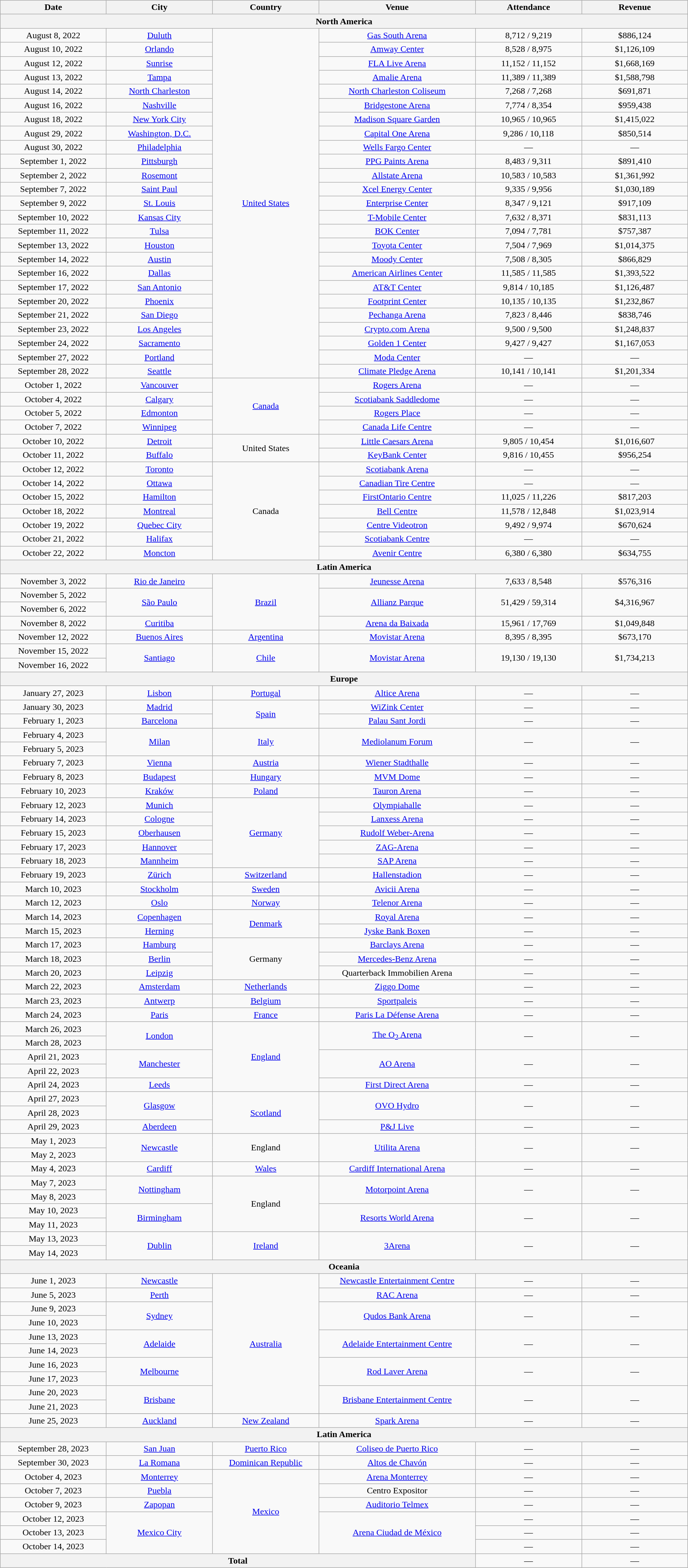<table class="wikitable plainrowheaders" style="text-align:center;">
<tr>
<th scope="col" style="width:12em;">Date</th>
<th scope="col" style="width:12em;">City</th>
<th scope="col" style="width:12em;">Country</th>
<th scope="col" style="width:18em;">Venue</th>
<th scope="col" style="width:12em;">Attendance</th>
<th scope="col" style="width:12em;">Revenue</th>
</tr>
<tr>
<th colspan="6">North America</th>
</tr>
<tr>
<td scope="row">August 8, 2022</td>
<td><a href='#'>Duluth</a></td>
<td rowspan="25"><a href='#'>United States</a></td>
<td><a href='#'>Gas South Arena</a></td>
<td>8,712 / 9,219</td>
<td>$886,124</td>
</tr>
<tr>
<td scope="row">August 10, 2022</td>
<td><a href='#'>Orlando</a></td>
<td><a href='#'>Amway Center</a></td>
<td>8,528 / 8,975</td>
<td>$1,126,109</td>
</tr>
<tr>
<td scope="row">August 12, 2022</td>
<td><a href='#'>Sunrise</a></td>
<td><a href='#'>FLA Live Arena</a></td>
<td>11,152 / 11,152</td>
<td>$1,668,169</td>
</tr>
<tr>
<td scope="row">August 13, 2022</td>
<td><a href='#'>Tampa</a></td>
<td><a href='#'>Amalie Arena</a></td>
<td>11,389 / 11,389</td>
<td>$1,588,798</td>
</tr>
<tr>
<td scope="row">August 14, 2022</td>
<td><a href='#'>North Charleston</a></td>
<td><a href='#'>North Charleston Coliseum</a></td>
<td>7,268 / 7,268</td>
<td>$691,871</td>
</tr>
<tr>
<td scope="row">August 16, 2022</td>
<td><a href='#'>Nashville</a></td>
<td><a href='#'>Bridgestone Arena</a></td>
<td>7,774 / 8,354</td>
<td>$959,438</td>
</tr>
<tr>
<td scope="row">August 18, 2022</td>
<td><a href='#'>New York City</a></td>
<td><a href='#'>Madison Square Garden</a></td>
<td>10,965 / 10,965</td>
<td>$1,415,022</td>
</tr>
<tr>
<td scope="row">August 29, 2022</td>
<td><a href='#'>Washington, D.C.</a></td>
<td><a href='#'>Capital One Arena</a></td>
<td>9,286 / 10,118</td>
<td>$850,514</td>
</tr>
<tr>
<td scope="row">August 30, 2022</td>
<td><a href='#'>Philadelphia</a></td>
<td><a href='#'>Wells Fargo Center</a></td>
<td>—</td>
<td>—</td>
</tr>
<tr>
<td scope="row">September 1, 2022</td>
<td><a href='#'>Pittsburgh</a></td>
<td><a href='#'>PPG Paints Arena</a></td>
<td>8,483 / 9,311</td>
<td>$891,410</td>
</tr>
<tr>
<td scope="row">September 2, 2022</td>
<td><a href='#'>Rosemont</a></td>
<td><a href='#'>Allstate Arena</a></td>
<td>10,583 / 10,583</td>
<td>$1,361,992</td>
</tr>
<tr>
<td scope="row">September 7, 2022</td>
<td><a href='#'>Saint Paul</a></td>
<td><a href='#'>Xcel Energy Center</a></td>
<td>9,335 / 9,956</td>
<td>$1,030,189</td>
</tr>
<tr>
<td scope="row">September 9, 2022</td>
<td><a href='#'>St. Louis</a></td>
<td><a href='#'>Enterprise Center</a></td>
<td>8,347 / 9,121</td>
<td>$917,109</td>
</tr>
<tr>
<td scope="row">September 10, 2022</td>
<td><a href='#'>Kansas City</a></td>
<td><a href='#'>T-Mobile Center</a></td>
<td>7,632 / 8,371</td>
<td>$831,113</td>
</tr>
<tr>
<td scope="row">September 11, 2022</td>
<td><a href='#'>Tulsa</a></td>
<td><a href='#'>BOK Center</a></td>
<td>7,094 / 7,781</td>
<td>$757,387</td>
</tr>
<tr>
<td scope="row">September 13, 2022</td>
<td><a href='#'>Houston</a></td>
<td><a href='#'>Toyota Center</a></td>
<td>7,504 / 7,969</td>
<td>$1,014,375</td>
</tr>
<tr>
<td scope="row">September 14, 2022</td>
<td><a href='#'>Austin</a></td>
<td><a href='#'>Moody Center</a></td>
<td>7,508 / 8,305</td>
<td>$866,829</td>
</tr>
<tr>
<td scope="row">September 16, 2022</td>
<td><a href='#'>Dallas</a></td>
<td><a href='#'>American Airlines Center</a></td>
<td>11,585 / 11,585</td>
<td>$1,393,522</td>
</tr>
<tr>
<td scope="row">September 17, 2022</td>
<td><a href='#'>San Antonio</a></td>
<td><a href='#'>AT&T Center</a></td>
<td>9,814 / 10,185</td>
<td>$1,126,487</td>
</tr>
<tr>
<td scope="row">September 20, 2022</td>
<td><a href='#'>Phoenix</a></td>
<td><a href='#'>Footprint Center</a></td>
<td>10,135 / 10,135</td>
<td>$1,232,867</td>
</tr>
<tr>
<td scope="row">September 21, 2022</td>
<td><a href='#'>San Diego</a></td>
<td><a href='#'>Pechanga Arena</a></td>
<td>7,823 / 8,446</td>
<td>$838,746</td>
</tr>
<tr>
<td scope="row">September 23, 2022</td>
<td><a href='#'>Los Angeles</a></td>
<td><a href='#'>Crypto.com Arena</a></td>
<td>9,500 / 9,500</td>
<td>$1,248,837</td>
</tr>
<tr>
<td scope="row">September 24, 2022</td>
<td><a href='#'>Sacramento</a></td>
<td><a href='#'>Golden 1 Center</a></td>
<td>9,427 / 9,427</td>
<td>$1,167,053</td>
</tr>
<tr>
<td scope="row">September 27, 2022</td>
<td><a href='#'>Portland</a></td>
<td><a href='#'>Moda Center</a></td>
<td>—</td>
<td>—</td>
</tr>
<tr>
<td scope="row">September 28, 2022</td>
<td><a href='#'>Seattle</a></td>
<td><a href='#'>Climate Pledge Arena</a></td>
<td>10,141 / 10,141</td>
<td>$1,201,334</td>
</tr>
<tr>
<td scope="row">October 1, 2022</td>
<td><a href='#'>Vancouver</a></td>
<td rowspan="4"><a href='#'>Canada</a></td>
<td><a href='#'>Rogers Arena</a></td>
<td>—</td>
<td>—</td>
</tr>
<tr>
<td scope="row">October 4, 2022</td>
<td><a href='#'>Calgary</a></td>
<td><a href='#'>Scotiabank Saddledome</a></td>
<td>—</td>
<td>—</td>
</tr>
<tr>
<td scope="row">October  5, 2022</td>
<td><a href='#'>Edmonton</a></td>
<td><a href='#'>Rogers Place</a></td>
<td>—</td>
<td>—</td>
</tr>
<tr>
<td scope="row">October 7, 2022</td>
<td><a href='#'>Winnipeg</a></td>
<td><a href='#'>Canada Life Centre</a></td>
<td>—</td>
<td>—</td>
</tr>
<tr>
<td scope="row">October 10, 2022</td>
<td><a href='#'>Detroit</a></td>
<td rowspan="2">United States</td>
<td><a href='#'>Little Caesars Arena</a></td>
<td>9,805 / 10,454</td>
<td>$1,016,607</td>
</tr>
<tr>
<td scope="row">October 11, 2022</td>
<td><a href='#'>Buffalo</a></td>
<td><a href='#'>KeyBank Center</a></td>
<td>9,816 / 10,455</td>
<td>$956,254</td>
</tr>
<tr>
<td scope="row">October 12, 2022</td>
<td><a href='#'>Toronto</a></td>
<td rowspan="7">Canada</td>
<td><a href='#'>Scotiabank Arena</a></td>
<td>—</td>
<td>—</td>
</tr>
<tr>
<td scope="row">October 14, 2022</td>
<td><a href='#'>Ottawa</a></td>
<td><a href='#'>Canadian Tire Centre</a></td>
<td>—</td>
<td>—</td>
</tr>
<tr>
<td scope="row">October 15, 2022</td>
<td><a href='#'>Hamilton</a></td>
<td><a href='#'>FirstOntario Centre</a></td>
<td>11,025 / 11,226</td>
<td>$817,203</td>
</tr>
<tr>
<td scope="row">October 18, 2022</td>
<td><a href='#'>Montreal</a></td>
<td><a href='#'>Bell Centre</a></td>
<td>11,578 / 12,848</td>
<td>$1,023,914</td>
</tr>
<tr>
<td scope="row">October 19, 2022</td>
<td><a href='#'>Quebec City</a></td>
<td><a href='#'>Centre Videotron</a></td>
<td>9,492 / 9,974</td>
<td>$670,624</td>
</tr>
<tr>
<td scope="row">October 21, 2022</td>
<td><a href='#'>Halifax</a></td>
<td><a href='#'>Scotiabank Centre</a></td>
<td>—</td>
<td>—</td>
</tr>
<tr>
<td scope="row">October 22, 2022</td>
<td><a href='#'>Moncton</a></td>
<td><a href='#'>Avenir Centre</a></td>
<td>6,380 / 6,380</td>
<td>$634,755</td>
</tr>
<tr>
<th colspan="6">Latin America</th>
</tr>
<tr>
<td scope="row">November 3, 2022</td>
<td><a href='#'>Rio de Janeiro</a></td>
<td rowspan="4"><a href='#'>Brazil</a></td>
<td><a href='#'>Jeunesse Arena</a></td>
<td>7,633 / 8,548</td>
<td>$576,316</td>
</tr>
<tr>
<td scope="row">November 5, 2022</td>
<td rowspan="2"><a href='#'>São Paulo</a></td>
<td rowspan="2"><a href='#'>Allianz Parque</a></td>
<td rowspan="2">51,429 / 59,314</td>
<td rowspan="2">$4,316,967</td>
</tr>
<tr>
<td scope="row">November 6, 2022</td>
</tr>
<tr>
<td scope="row">November 8, 2022</td>
<td><a href='#'>Curitiba</a></td>
<td><a href='#'>Arena da Baixada</a></td>
<td>15,961 / 17,769</td>
<td>$1,049,848</td>
</tr>
<tr>
<td scope="row">November 12, 2022</td>
<td><a href='#'>Buenos Aires</a></td>
<td><a href='#'>Argentina</a></td>
<td><a href='#'>Movistar Arena</a></td>
<td>8,395 / 8,395</td>
<td>$673,170</td>
</tr>
<tr>
<td scope="row">November 15, 2022</td>
<td rowspan="2"><a href='#'>Santiago</a></td>
<td rowspan="2"><a href='#'>Chile</a></td>
<td rowspan="2"><a href='#'>Movistar Arena</a></td>
<td rowspan="2">19,130 / 19,130</td>
<td rowspan="2">$1,734,213</td>
</tr>
<tr>
<td scope="row">November 16, 2022</td>
</tr>
<tr>
<th colspan="6">Europe</th>
</tr>
<tr>
<td scope="row">January 27, 2023</td>
<td><a href='#'>Lisbon</a></td>
<td><a href='#'>Portugal</a></td>
<td><a href='#'>Altice Arena</a></td>
<td>—</td>
<td>—</td>
</tr>
<tr>
<td scope="row">January 30, 2023</td>
<td><a href='#'>Madrid</a></td>
<td rowspan="2"><a href='#'>Spain</a></td>
<td><a href='#'>WiZink Center</a></td>
<td>—</td>
<td>—</td>
</tr>
<tr>
<td scope="row">February 1, 2023</td>
<td><a href='#'>Barcelona</a></td>
<td><a href='#'>Palau Sant Jordi</a></td>
<td>—</td>
<td>—</td>
</tr>
<tr>
<td scope="row">February 4, 2023</td>
<td rowspan="2"><a href='#'>Milan</a></td>
<td rowspan="2"><a href='#'>Italy</a></td>
<td rowspan="2"><a href='#'>Mediolanum Forum</a></td>
<td rowspan="2">—</td>
<td rowspan="2">—</td>
</tr>
<tr>
<td scope="row">February 5, 2023</td>
</tr>
<tr>
<td scope="row">February 7, 2023</td>
<td><a href='#'>Vienna</a></td>
<td><a href='#'>Austria</a></td>
<td><a href='#'>Wiener Stadthalle</a></td>
<td>—</td>
<td>—</td>
</tr>
<tr>
<td scope="row">February 8, 2023</td>
<td><a href='#'>Budapest</a></td>
<td><a href='#'>Hungary</a></td>
<td><a href='#'>MVM Dome</a></td>
<td>—</td>
<td>—</td>
</tr>
<tr>
<td scope="row">February 10, 2023</td>
<td><a href='#'>Kraków</a></td>
<td><a href='#'>Poland</a></td>
<td><a href='#'>Tauron Arena</a></td>
<td>—</td>
<td>—</td>
</tr>
<tr>
<td scope="row">February 12, 2023</td>
<td><a href='#'>Munich</a></td>
<td rowspan="5"><a href='#'>Germany</a></td>
<td><a href='#'>Olympiahalle</a></td>
<td>—</td>
<td>—</td>
</tr>
<tr>
<td scope="row">February 14, 2023</td>
<td><a href='#'>Cologne</a></td>
<td><a href='#'>Lanxess Arena</a></td>
<td>—</td>
<td>—</td>
</tr>
<tr>
<td scope="row">February 15, 2023</td>
<td><a href='#'>Oberhausen</a></td>
<td><a href='#'>Rudolf Weber-Arena</a></td>
<td>—</td>
<td>—</td>
</tr>
<tr>
<td scope="row">February 17, 2023</td>
<td><a href='#'>Hannover</a></td>
<td><a href='#'>ZAG-Arena</a></td>
<td>—</td>
<td>—</td>
</tr>
<tr>
<td scope="row">February 18, 2023</td>
<td><a href='#'>Mannheim</a></td>
<td><a href='#'>SAP Arena</a></td>
<td>—</td>
<td>—</td>
</tr>
<tr>
<td scope="row">February 19, 2023</td>
<td><a href='#'>Zürich</a></td>
<td><a href='#'>Switzerland</a></td>
<td><a href='#'>Hallenstadion</a></td>
<td>—</td>
<td>—</td>
</tr>
<tr>
<td scope="row">March 10, 2023</td>
<td><a href='#'>Stockholm</a></td>
<td><a href='#'>Sweden</a></td>
<td><a href='#'>Avicii Arena</a></td>
<td>—</td>
<td>—</td>
</tr>
<tr>
<td scope="row">March 12, 2023</td>
<td><a href='#'>Oslo</a></td>
<td><a href='#'>Norway</a></td>
<td><a href='#'>Telenor Arena</a></td>
<td>—</td>
<td>—</td>
</tr>
<tr>
<td scope="row">March 14, 2023</td>
<td><a href='#'>Copenhagen</a></td>
<td rowspan="2"><a href='#'>Denmark</a></td>
<td><a href='#'>Royal Arena</a></td>
<td>—</td>
<td>—</td>
</tr>
<tr>
<td scope="row">March 15, 2023</td>
<td><a href='#'>Herning</a></td>
<td><a href='#'>Jyske Bank Boxen</a></td>
<td>—</td>
<td>—</td>
</tr>
<tr>
<td scope="row">March 17, 2023</td>
<td><a href='#'>Hamburg</a></td>
<td rowspan="3">Germany</td>
<td><a href='#'>Barclays Arena</a></td>
<td>—</td>
<td>—</td>
</tr>
<tr>
<td scope="row">March 18, 2023</td>
<td><a href='#'>Berlin</a></td>
<td><a href='#'>Mercedes-Benz Arena</a></td>
<td>—</td>
<td>—</td>
</tr>
<tr>
<td scope="row">March 20, 2023</td>
<td><a href='#'>Leipzig</a></td>
<td>Quarterback Immobilien Arena</td>
<td>—</td>
<td>—</td>
</tr>
<tr>
<td scope="row">March 22, 2023</td>
<td><a href='#'>Amsterdam</a></td>
<td><a href='#'>Netherlands</a></td>
<td><a href='#'>Ziggo Dome</a></td>
<td>—</td>
<td>—</td>
</tr>
<tr>
<td scope="row">March 23, 2023</td>
<td><a href='#'>Antwerp</a></td>
<td><a href='#'>Belgium</a></td>
<td><a href='#'>Sportpaleis</a></td>
<td>—</td>
<td>—</td>
</tr>
<tr>
<td scope="row">March 24, 2023</td>
<td><a href='#'>Paris</a></td>
<td><a href='#'>France</a></td>
<td><a href='#'>Paris La Défense Arena</a></td>
<td>—</td>
<td>—</td>
</tr>
<tr>
<td scope="row">March 26, 2023</td>
<td rowspan="2"><a href='#'>London</a></td>
<td rowspan="5"><a href='#'>England</a></td>
<td rowspan="2"><a href='#'>The O<sub>2</sub> Arena</a></td>
<td rowspan="2">—</td>
<td rowspan="2">—</td>
</tr>
<tr>
<td scope="row">March 28, 2023</td>
</tr>
<tr>
<td scope="row">April 21, 2023</td>
<td rowspan="2"><a href='#'>Manchester</a></td>
<td rowspan="2"><a href='#'>AO Arena</a></td>
<td rowspan="2">—</td>
<td rowspan="2">—</td>
</tr>
<tr>
<td scope="row">April 22, 2023</td>
</tr>
<tr>
<td scope="row">April 24, 2023</td>
<td><a href='#'>Leeds</a></td>
<td><a href='#'>First Direct Arena</a></td>
<td>—</td>
<td>—</td>
</tr>
<tr>
<td scope="row">April 27, 2023</td>
<td rowspan="2"><a href='#'>Glasgow</a></td>
<td rowspan="3"><a href='#'>Scotland</a></td>
<td rowspan="2"><a href='#'>OVO Hydro</a></td>
<td rowspan="2">—</td>
<td rowspan="2">—</td>
</tr>
<tr>
<td scope="row">April 28, 2023</td>
</tr>
<tr>
<td scope="row">April 29, 2023</td>
<td><a href='#'>Aberdeen</a></td>
<td><a href='#'>P&J Live</a></td>
<td>—</td>
<td>—</td>
</tr>
<tr>
<td scope="row">May 1, 2023</td>
<td rowspan="2"><a href='#'>Newcastle</a></td>
<td rowspan="2">England</td>
<td rowspan="2"><a href='#'>Utilita Arena</a></td>
<td rowspan="2">—</td>
<td rowspan="2">—</td>
</tr>
<tr>
<td scope="row">May 2, 2023</td>
</tr>
<tr>
<td scope="row">May 4, 2023</td>
<td><a href='#'>Cardiff</a></td>
<td><a href='#'>Wales</a></td>
<td><a href='#'>Cardiff International Arena</a></td>
<td>—</td>
<td>—</td>
</tr>
<tr>
<td scope="row">May 7, 2023</td>
<td rowspan="2"><a href='#'>Nottingham</a></td>
<td rowspan="4">England</td>
<td rowspan="2"><a href='#'>Motorpoint Arena</a></td>
<td rowspan="2">—</td>
<td rowspan="2">—</td>
</tr>
<tr>
<td scope="row">May 8, 2023</td>
</tr>
<tr>
<td scope="row">May 10, 2023</td>
<td rowspan="2"><a href='#'>Birmingham</a></td>
<td rowspan="2"><a href='#'>Resorts World Arena</a></td>
<td rowspan="2">—</td>
<td rowspan="2">—</td>
</tr>
<tr>
<td scope="row">May 11, 2023</td>
</tr>
<tr>
<td scope="row">May 13, 2023</td>
<td rowspan="2"><a href='#'>Dublin</a></td>
<td rowspan="2"><a href='#'>Ireland</a></td>
<td rowspan="2"><a href='#'>3Arena</a></td>
<td rowspan="2">—</td>
<td rowspan="2">—</td>
</tr>
<tr>
<td scope="row">May 14, 2023</td>
</tr>
<tr>
<th colspan="6">Oceania</th>
</tr>
<tr>
<td scope="row">June 1, 2023</td>
<td><a href='#'>Newcastle</a></td>
<td rowspan="10"><a href='#'>Australia</a></td>
<td><a href='#'>Newcastle Entertainment Centre</a></td>
<td>—</td>
<td>—</td>
</tr>
<tr>
<td scope="row">June 5, 2023</td>
<td><a href='#'>Perth</a></td>
<td><a href='#'>RAC Arena</a></td>
<td>—</td>
<td>—</td>
</tr>
<tr>
<td scope="row">June 9, 2023</td>
<td rowspan="2"><a href='#'>Sydney</a></td>
<td rowspan="2"><a href='#'>Qudos Bank Arena</a></td>
<td rowspan="2">—</td>
<td rowspan="2">—</td>
</tr>
<tr>
<td scope="row">June 10, 2023</td>
</tr>
<tr>
<td scope="row">June 13, 2023</td>
<td rowspan="2"><a href='#'>Adelaide</a></td>
<td rowspan="2"><a href='#'>Adelaide Entertainment Centre</a></td>
<td rowspan="2">—</td>
<td rowspan="2">—</td>
</tr>
<tr>
<td scope="row">June 14, 2023</td>
</tr>
<tr>
<td scope="row">June 16, 2023</td>
<td rowspan="2"><a href='#'>Melbourne</a></td>
<td rowspan="2"><a href='#'>Rod Laver Arena</a></td>
<td rowspan="2">—</td>
<td rowspan="2">—</td>
</tr>
<tr>
<td scope="row">June 17, 2023</td>
</tr>
<tr>
<td scope="row">June 20, 2023</td>
<td rowspan="2"><a href='#'>Brisbane</a></td>
<td rowspan="2"><a href='#'>Brisbane Entertainment Centre</a></td>
<td rowspan="2">—</td>
<td rowspan="2">—</td>
</tr>
<tr>
<td scope="row">June 21, 2023</td>
</tr>
<tr>
</tr>
<tr>
<td scope="row">June 25, 2023</td>
<td><a href='#'>Auckland</a></td>
<td><a href='#'>New Zealand</a></td>
<td><a href='#'>Spark Arena</a></td>
<td>—</td>
<td>—</td>
</tr>
<tr>
<th colspan="6">Latin America</th>
</tr>
<tr>
<td>September 28, 2023</td>
<td><a href='#'>San Juan</a></td>
<td><a href='#'>Puerto Rico</a></td>
<td><a href='#'>Coliseo de Puerto Rico</a></td>
<td>—</td>
<td>—</td>
</tr>
<tr>
<td>September 30, 2023</td>
<td><a href='#'>La Romana</a></td>
<td><a href='#'>Dominican Republic</a></td>
<td><a href='#'>Altos de Chavón</a></td>
<td>—</td>
<td>—</td>
</tr>
<tr>
<td scope="row">October 4, 2023</td>
<td><a href='#'>Monterrey</a></td>
<td rowspan="6"><a href='#'>Mexico</a></td>
<td><a href='#'>Arena Monterrey</a></td>
<td>—</td>
<td>—</td>
</tr>
<tr>
<td scope="row">October 7, 2023</td>
<td><a href='#'>Puebla</a></td>
<td>Centro Expositor</td>
<td>—</td>
<td>—</td>
</tr>
<tr>
<td scope="row">October 9, 2023</td>
<td><a href='#'>Zapopan</a></td>
<td><a href='#'>Auditorio Telmex</a></td>
<td>—</td>
<td>—</td>
</tr>
<tr>
<td scope="row">October 12, 2023</td>
<td rowspan="3"><a href='#'>Mexico City</a></td>
<td rowspan="3"><a href='#'>Arena Ciudad de México</a></td>
<td>—</td>
<td>—</td>
</tr>
<tr>
<td scope="row">October 13, 2023</td>
<td>—</td>
<td>—</td>
</tr>
<tr>
<td scope="row">October 14, 2023</td>
<td>—</td>
<td>—</td>
</tr>
<tr>
<th colspan="4">Total</th>
<td>—</td>
<td>—</td>
</tr>
</table>
